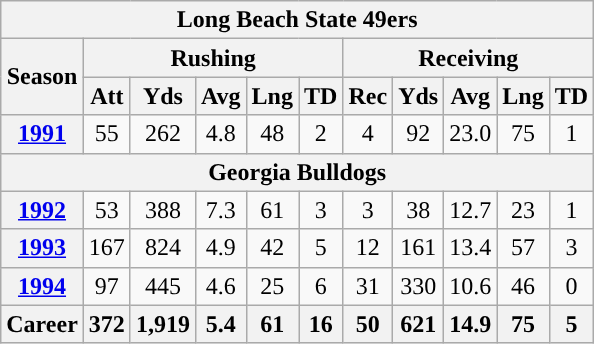<table class=wikitable style="text-align:center">
<tr>
<th colspan="11">Long Beach State 49ers</th>
</tr>
<tr>
<th rowspan="2">Season</th>
<th colspan="5">Rushing</th>
<th colspan="5">Receiving</th>
</tr>
<tr>
<th>Att</th>
<th>Yds</th>
<th>Avg</th>
<th>Lng</th>
<th>TD</th>
<th>Rec</th>
<th>Yds</th>
<th>Avg</th>
<th>Lng</th>
<th>TD</th>
</tr>
<tr>
<th><a href='#'>1991</a></th>
<td>55</td>
<td>262</td>
<td>4.8</td>
<td>48</td>
<td>2</td>
<td>4</td>
<td>92</td>
<td>23.0</td>
<td>75</td>
<td>1</td>
</tr>
<tr>
<th colspan="11">Georgia Bulldogs</th>
</tr>
<tr>
<th><a href='#'>1992</a></th>
<td>53</td>
<td>388</td>
<td>7.3</td>
<td>61</td>
<td>3</td>
<td>3</td>
<td>38</td>
<td>12.7</td>
<td>23</td>
<td>1</td>
</tr>
<tr>
<th><a href='#'>1993</a></th>
<td>167</td>
<td>824</td>
<td>4.9</td>
<td>42</td>
<td>5</td>
<td>12</td>
<td>161</td>
<td>13.4</td>
<td>57</td>
<td>3</td>
</tr>
<tr>
<th><a href='#'>1994</a></th>
<td>97</td>
<td>445</td>
<td>4.6</td>
<td>25</td>
<td>6</td>
<td>31</td>
<td>330</td>
<td>10.6</td>
<td>46</td>
<td>0</td>
</tr>
<tr>
<th>Career</th>
<th>372</th>
<th>1,919</th>
<th>5.4</th>
<th>61</th>
<th>16</th>
<th>50</th>
<th>621</th>
<th>14.9</th>
<th>75</th>
<th>5</th>
</tr>
</table>
